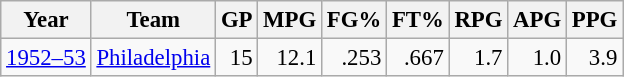<table class="wikitable sortable" style="font-size:95%; text-align:right;">
<tr>
<th>Year</th>
<th>Team</th>
<th>GP</th>
<th>MPG</th>
<th>FG%</th>
<th>FT%</th>
<th>RPG</th>
<th>APG</th>
<th>PPG</th>
</tr>
<tr>
<td style="text-align:left;"><a href='#'>1952–53</a></td>
<td style="text-align:left;"><a href='#'>Philadelphia</a></td>
<td>15</td>
<td>12.1</td>
<td>.253</td>
<td>.667</td>
<td>1.7</td>
<td>1.0</td>
<td>3.9</td>
</tr>
</table>
